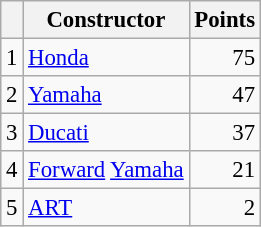<table class="wikitable" style="font-size: 95%;">
<tr>
<th></th>
<th>Constructor</th>
<th>Points</th>
</tr>
<tr>
<td align=center>1</td>
<td> <a href='#'>Honda</a></td>
<td align=right>75</td>
</tr>
<tr>
<td align=center>2</td>
<td> <a href='#'>Yamaha</a></td>
<td align=right>47</td>
</tr>
<tr>
<td align=center>3</td>
<td> <a href='#'>Ducati</a></td>
<td align=right>37</td>
</tr>
<tr>
<td align=center>4</td>
<td> <a href='#'>Forward</a> <a href='#'>Yamaha</a></td>
<td align=right>21</td>
</tr>
<tr>
<td align=center>5</td>
<td> <a href='#'>ART</a></td>
<td align=right>2</td>
</tr>
</table>
